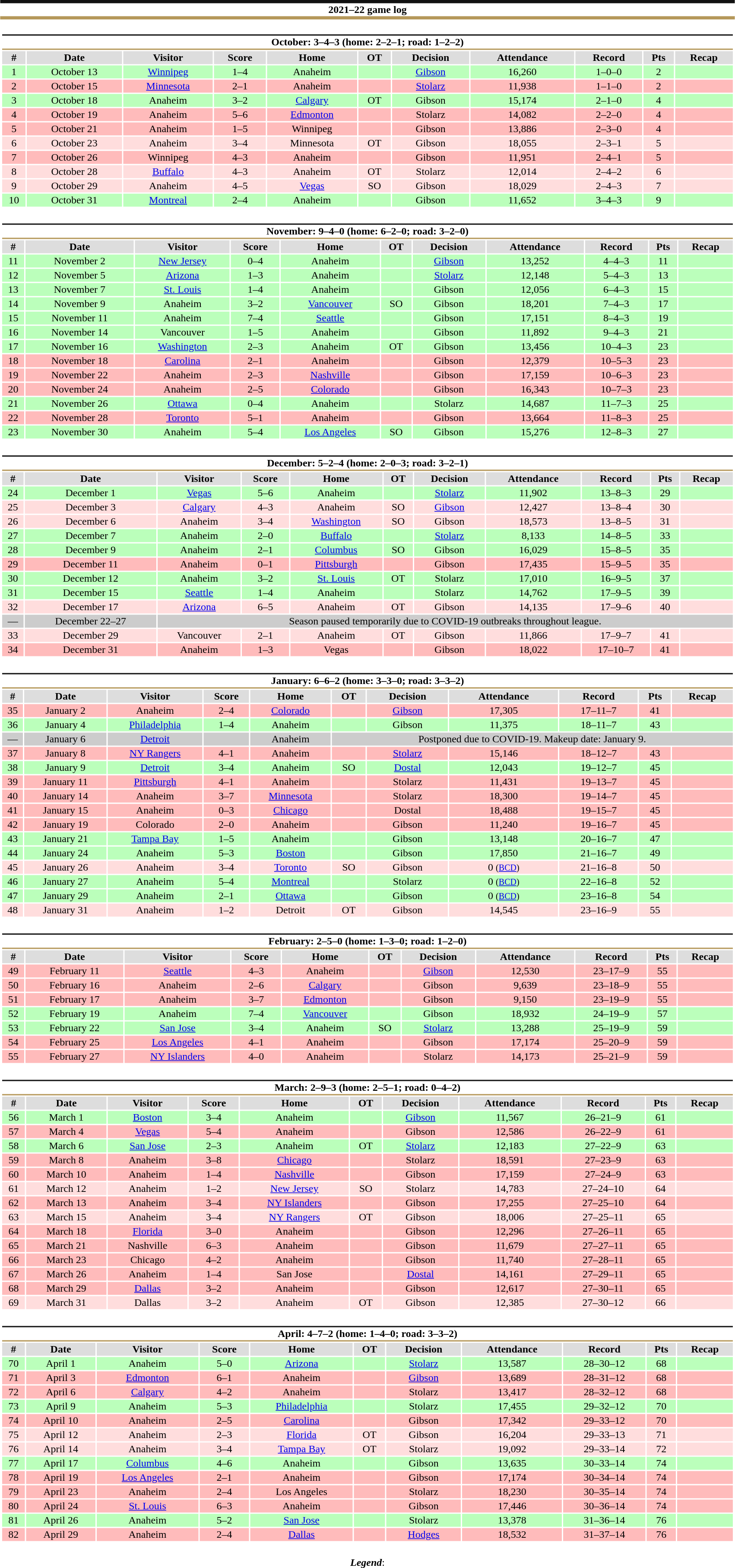<table class="toccolours" style="width:90%; clear:both; margin:1.5em auto; text-align:center;">
<tr>
<th colspan="11" style="background:#FFFFFF; border-top:#111111 5px solid; border-bottom:#B5985A 5px solid;">2021–22 game log</th>
</tr>
<tr>
<td colspan="11"><br><table class="toccolours collapsible collapsed" style="width:100%;">
<tr>
<th colspan="11" style="background:#FFFFFF; border-top:#111111 2px solid; border-bottom:#B5985A 2px solid;">October: 3–4–3 (home: 2–2–1; road: 1–2–2)</th>
</tr>
<tr style="background:#ddd;">
<th>#</th>
<th>Date</th>
<th>Visitor</th>
<th>Score</th>
<th>Home</th>
<th>OT</th>
<th>Decision</th>
<th>Attendance</th>
<th>Record</th>
<th>Pts</th>
<th>Recap</th>
</tr>
<tr style="background:#bfb;">
<td>1</td>
<td>October 13</td>
<td><a href='#'>Winnipeg</a></td>
<td>1–4</td>
<td>Anaheim</td>
<td></td>
<td><a href='#'>Gibson</a></td>
<td>16,260</td>
<td>1–0–0</td>
<td>2</td>
<td></td>
</tr>
<tr style="background:#fbb;">
<td>2</td>
<td>October 15</td>
<td><a href='#'>Minnesota</a></td>
<td>2–1</td>
<td>Anaheim</td>
<td></td>
<td><a href='#'>Stolarz</a></td>
<td>11,938</td>
<td>1–1–0</td>
<td>2</td>
<td></td>
</tr>
<tr style="background:#bfb;">
<td>3</td>
<td>October 18</td>
<td>Anaheim</td>
<td>3–2</td>
<td><a href='#'>Calgary</a></td>
<td>OT</td>
<td>Gibson</td>
<td>15,174</td>
<td>2–1–0</td>
<td>4</td>
<td></td>
</tr>
<tr style="background:#fbb;">
<td>4</td>
<td>October 19</td>
<td>Anaheim</td>
<td>5–6</td>
<td><a href='#'>Edmonton</a></td>
<td></td>
<td>Stolarz</td>
<td>14,082</td>
<td>2–2–0</td>
<td>4</td>
<td></td>
</tr>
<tr style="background:#fbb;">
<td>5</td>
<td>October 21</td>
<td>Anaheim</td>
<td>1–5</td>
<td>Winnipeg</td>
<td></td>
<td>Gibson</td>
<td>13,886</td>
<td>2–3–0</td>
<td>4</td>
<td></td>
</tr>
<tr style="background:#fdd;">
<td>6</td>
<td>October 23</td>
<td>Anaheim</td>
<td>3–4</td>
<td>Minnesota</td>
<td>OT</td>
<td>Gibson</td>
<td>18,055</td>
<td>2–3–1</td>
<td>5</td>
<td></td>
</tr>
<tr style="background:#fbb;">
<td>7</td>
<td>October 26</td>
<td>Winnipeg</td>
<td>4–3</td>
<td>Anaheim</td>
<td></td>
<td>Gibson</td>
<td>11,951</td>
<td>2–4–1</td>
<td>5</td>
<td></td>
</tr>
<tr style="background:#fdd;">
<td>8</td>
<td>October 28</td>
<td><a href='#'>Buffalo</a></td>
<td>4–3</td>
<td>Anaheim</td>
<td>OT</td>
<td>Stolarz</td>
<td>12,014</td>
<td>2–4–2</td>
<td>6</td>
<td></td>
</tr>
<tr style="background:#fdd;">
<td>9</td>
<td>October 29</td>
<td>Anaheim</td>
<td>4–5</td>
<td><a href='#'>Vegas</a></td>
<td>SO</td>
<td>Gibson</td>
<td>18,029</td>
<td>2–4–3</td>
<td>7</td>
<td></td>
</tr>
<tr style="background:#bfb;">
<td>10</td>
<td>October 31</td>
<td><a href='#'>Montreal</a></td>
<td>2–4</td>
<td>Anaheim</td>
<td></td>
<td>Gibson</td>
<td>11,652</td>
<td>3–4–3</td>
<td>9</td>
<td></td>
</tr>
</table>
</td>
</tr>
<tr>
<td colspan="11"><br><table class="toccolours collapsible collapsed" style="width:100%;">
<tr>
<th colspan="11" style="background:#FFFFFF; border-top:#111111 2px solid; border-bottom:#B5985A 2px solid;">November: 9–4–0 (home: 6–2–0; road: 3–2–0)</th>
</tr>
<tr style="background:#ddd;">
<th>#</th>
<th>Date</th>
<th>Visitor</th>
<th>Score</th>
<th>Home</th>
<th>OT</th>
<th>Decision</th>
<th>Attendance</th>
<th>Record</th>
<th>Pts</th>
<th>Recap</th>
</tr>
<tr style="background:#bfb;">
<td>11</td>
<td>November 2</td>
<td><a href='#'>New Jersey</a></td>
<td>0–4</td>
<td>Anaheim</td>
<td></td>
<td><a href='#'>Gibson</a></td>
<td>13,252</td>
<td>4–4–3</td>
<td>11</td>
<td></td>
</tr>
<tr style="background:#bfb;">
<td>12</td>
<td>November 5</td>
<td><a href='#'>Arizona</a></td>
<td>1–3</td>
<td>Anaheim</td>
<td></td>
<td><a href='#'>Stolarz</a></td>
<td>12,148</td>
<td>5–4–3</td>
<td>13</td>
<td></td>
</tr>
<tr style="background:#bfb;">
<td>13</td>
<td>November 7</td>
<td><a href='#'>St. Louis</a></td>
<td>1–4</td>
<td>Anaheim</td>
<td></td>
<td>Gibson</td>
<td>12,056</td>
<td>6–4–3</td>
<td>15</td>
<td></td>
</tr>
<tr style="background:#bfb;">
<td>14</td>
<td>November 9</td>
<td>Anaheim</td>
<td>3–2</td>
<td><a href='#'>Vancouver</a></td>
<td>SO</td>
<td>Gibson</td>
<td>18,201</td>
<td>7–4–3</td>
<td>17</td>
<td></td>
</tr>
<tr style="background:#bfb;">
<td>15</td>
<td>November 11</td>
<td>Anaheim</td>
<td>7–4</td>
<td><a href='#'>Seattle</a></td>
<td></td>
<td>Gibson</td>
<td>17,151</td>
<td>8–4–3</td>
<td>19</td>
<td></td>
</tr>
<tr style="background:#bfb;">
<td>16</td>
<td>November 14</td>
<td>Vancouver</td>
<td>1–5</td>
<td>Anaheim</td>
<td></td>
<td>Gibson</td>
<td>11,892</td>
<td>9–4–3</td>
<td>21</td>
<td></td>
</tr>
<tr style="background:#bfb;">
<td>17</td>
<td>November 16</td>
<td><a href='#'>Washington</a></td>
<td>2–3</td>
<td>Anaheim</td>
<td>OT</td>
<td>Gibson</td>
<td>13,456</td>
<td>10–4–3</td>
<td>23</td>
<td></td>
</tr>
<tr style="background:#fbb;">
<td>18</td>
<td>November 18</td>
<td><a href='#'>Carolina</a></td>
<td>2–1</td>
<td>Anaheim</td>
<td></td>
<td>Gibson</td>
<td>12,379</td>
<td>10–5–3</td>
<td>23</td>
<td></td>
</tr>
<tr style="background:#fbb;">
<td>19</td>
<td>November 22</td>
<td>Anaheim</td>
<td>2–3</td>
<td><a href='#'>Nashville</a></td>
<td></td>
<td>Gibson</td>
<td>17,159</td>
<td>10–6–3</td>
<td>23</td>
<td></td>
</tr>
<tr style="background:#fbb;">
<td>20</td>
<td>November 24</td>
<td>Anaheim</td>
<td>2–5</td>
<td><a href='#'>Colorado</a></td>
<td></td>
<td>Gibson</td>
<td>16,343</td>
<td>10–7–3</td>
<td>23</td>
<td></td>
</tr>
<tr style="background:#bfb;">
<td>21</td>
<td>November 26</td>
<td><a href='#'>Ottawa</a></td>
<td>0–4</td>
<td>Anaheim</td>
<td></td>
<td>Stolarz</td>
<td>14,687</td>
<td>11–7–3</td>
<td>25</td>
<td></td>
</tr>
<tr style="background:#fbb;">
<td>22</td>
<td>November 28</td>
<td><a href='#'>Toronto</a></td>
<td>5–1</td>
<td>Anaheim</td>
<td></td>
<td>Gibson</td>
<td>13,664</td>
<td>11–8–3</td>
<td>25</td>
<td></td>
</tr>
<tr style="background:#bfb;">
<td>23</td>
<td>November 30</td>
<td>Anaheim</td>
<td>5–4</td>
<td><a href='#'>Los Angeles</a></td>
<td>SO</td>
<td>Gibson</td>
<td>15,276</td>
<td>12–8–3</td>
<td>27</td>
<td></td>
</tr>
</table>
</td>
</tr>
<tr>
<td colspan="11"><br><table class="toccolours collapsible collapsed" style="width:100%;">
<tr>
<th colspan="11" style="background:#FFFFFF; border-top:#111111 2px solid; border-bottom:#B5985A 2px solid;">December: 5–2–4 (home: 2–0–3; road: 3–2–1)</th>
</tr>
<tr style="background:#ddd;">
<th>#</th>
<th>Date</th>
<th>Visitor</th>
<th>Score</th>
<th>Home</th>
<th>OT</th>
<th>Decision</th>
<th>Attendance</th>
<th>Record</th>
<th>Pts</th>
<th>Recap</th>
</tr>
<tr style="background:#bfb;">
<td>24</td>
<td>December 1</td>
<td><a href='#'>Vegas</a></td>
<td>5–6</td>
<td>Anaheim</td>
<td></td>
<td><a href='#'>Stolarz</a></td>
<td>11,902</td>
<td>13–8–3</td>
<td>29</td>
<td></td>
</tr>
<tr style="background:#fdd;">
<td>25</td>
<td>December 3</td>
<td><a href='#'>Calgary</a></td>
<td>4–3</td>
<td>Anaheim</td>
<td>SO</td>
<td><a href='#'>Gibson</a></td>
<td>12,427</td>
<td>13–8–4</td>
<td>30</td>
<td></td>
</tr>
<tr style="background:#fdd;">
<td>26</td>
<td>December 6</td>
<td>Anaheim</td>
<td>3–4</td>
<td><a href='#'>Washington</a></td>
<td>SO</td>
<td>Gibson</td>
<td>18,573</td>
<td>13–8–5</td>
<td>31</td>
<td></td>
</tr>
<tr style="background:#bfb;">
<td>27</td>
<td>December 7</td>
<td>Anaheim</td>
<td>2–0</td>
<td><a href='#'>Buffalo</a></td>
<td></td>
<td><a href='#'>Stolarz</a></td>
<td>8,133</td>
<td>14–8–5</td>
<td>33</td>
<td></td>
</tr>
<tr style="background:#bfb;">
<td>28</td>
<td>December 9</td>
<td>Anaheim</td>
<td>2–1</td>
<td><a href='#'>Columbus</a></td>
<td>SO</td>
<td>Gibson</td>
<td>16,029</td>
<td>15–8–5</td>
<td>35</td>
<td></td>
</tr>
<tr style="background:#fbb;">
<td>29</td>
<td>December 11</td>
<td>Anaheim</td>
<td>0–1</td>
<td><a href='#'>Pittsburgh</a></td>
<td></td>
<td>Gibson</td>
<td>17,435</td>
<td>15–9–5</td>
<td>35</td>
<td></td>
</tr>
<tr style="background:#bfb;">
<td>30</td>
<td>December 12</td>
<td>Anaheim</td>
<td>3–2</td>
<td><a href='#'>St. Louis</a></td>
<td>OT</td>
<td>Stolarz</td>
<td>17,010</td>
<td>16–9–5</td>
<td>37</td>
<td></td>
</tr>
<tr style="background:#bfb;">
<td>31</td>
<td>December 15</td>
<td><a href='#'>Seattle</a></td>
<td>1–4</td>
<td>Anaheim</td>
<td></td>
<td>Stolarz</td>
<td>14,762</td>
<td>17–9–5</td>
<td>39</td>
<td></td>
</tr>
<tr style="background:#fdd;">
<td>32</td>
<td>December 17</td>
<td><a href='#'>Arizona</a></td>
<td>6–5</td>
<td>Anaheim</td>
<td>OT</td>
<td>Gibson</td>
<td>14,135</td>
<td>17–9–6</td>
<td>40</td>
<td></td>
</tr>
<tr style="background:#ccc;">
<td>—</td>
<td>December 22–27</td>
<td colspan="9";>Season paused temporarily due to COVID-19 outbreaks throughout league.</td>
</tr>
<tr style="background:#fdd;">
<td>33</td>
<td>December 29</td>
<td>Vancouver</td>
<td>2–1</td>
<td>Anaheim</td>
<td>OT</td>
<td>Gibson</td>
<td>11,866</td>
<td>17–9–7</td>
<td>41</td>
<td></td>
</tr>
<tr style="background:#fbb;">
<td>34</td>
<td>December 31</td>
<td>Anaheim</td>
<td>1–3</td>
<td>Vegas</td>
<td></td>
<td>Gibson</td>
<td>18,022</td>
<td>17–10–7</td>
<td>41</td>
<td></td>
</tr>
</table>
</td>
</tr>
<tr>
<td colspan="11"><br><table class="toccolours collapsible collapsed" style="width:100%;">
<tr>
<th colspan="11" style="background:#FFFFFF; border-top:#111111 2px solid; border-bottom:#B5985A 2px solid;">January: 6–6–2 (home: 3–3–0; road: 3–3–2)</th>
</tr>
<tr style="background:#ddd;">
<th>#</th>
<th>Date</th>
<th>Visitor</th>
<th>Score</th>
<th>Home</th>
<th>OT</th>
<th>Decision</th>
<th>Attendance</th>
<th>Record</th>
<th>Pts</th>
<th>Recap</th>
</tr>
<tr style="background:#fbb;">
<td>35</td>
<td>January 2</td>
<td>Anaheim</td>
<td>2–4</td>
<td><a href='#'>Colorado</a></td>
<td></td>
<td><a href='#'>Gibson</a></td>
<td>17,305</td>
<td>17–11–7</td>
<td>41</td>
<td></td>
</tr>
<tr style="background:#bfb;">
<td>36</td>
<td>January 4</td>
<td><a href='#'>Philadelphia</a></td>
<td>1–4</td>
<td>Anaheim</td>
<td></td>
<td>Gibson</td>
<td>11,375</td>
<td>18–11–7</td>
<td>43</td>
<td></td>
</tr>
<tr style="background:#ccc;">
<td>—</td>
<td>January 6</td>
<td><a href='#'>Detroit</a></td>
<td></td>
<td>Anaheim</td>
<td colspan="6";>Postponed due to COVID-19. Makeup date: January 9.</td>
</tr>
<tr style="background:#fbb;">
<td>37</td>
<td>January 8</td>
<td><a href='#'>NY Rangers</a></td>
<td>4–1</td>
<td>Anaheim</td>
<td></td>
<td><a href='#'>Stolarz</a></td>
<td>15,146</td>
<td>18–12–7</td>
<td>43</td>
<td></td>
</tr>
<tr style="background:#bfb;">
<td>38</td>
<td>January 9</td>
<td><a href='#'>Detroit</a></td>
<td>3–4</td>
<td>Anaheim</td>
<td>SO</td>
<td><a href='#'>Dostal</a></td>
<td>12,043</td>
<td>19–12–7</td>
<td>45</td>
<td></td>
</tr>
<tr style="background:#fbb;">
<td>39</td>
<td>January 11</td>
<td><a href='#'>Pittsburgh</a></td>
<td>4–1</td>
<td>Anaheim</td>
<td></td>
<td>Stolarz</td>
<td>11,431</td>
<td>19–13–7</td>
<td>45</td>
<td></td>
</tr>
<tr style="background:#fbb;">
<td>40</td>
<td>January 14</td>
<td>Anaheim</td>
<td>3–7</td>
<td><a href='#'>Minnesota</a></td>
<td></td>
<td>Stolarz</td>
<td>18,300</td>
<td>19–14–7</td>
<td>45</td>
<td></td>
</tr>
<tr style="background:#fbb;">
<td>41</td>
<td>January 15</td>
<td>Anaheim</td>
<td>0–3</td>
<td><a href='#'>Chicago</a></td>
<td></td>
<td>Dostal</td>
<td>18,488</td>
<td>19–15–7</td>
<td>45</td>
<td></td>
</tr>
<tr style="background:#fbb;">
<td>42</td>
<td>January 19</td>
<td>Colorado</td>
<td>2–0</td>
<td>Anaheim</td>
<td></td>
<td>Gibson</td>
<td>11,240</td>
<td>19–16–7</td>
<td>45</td>
<td></td>
</tr>
<tr style="background:#bfb;">
<td>43</td>
<td>January 21</td>
<td><a href='#'>Tampa Bay</a></td>
<td>1–5</td>
<td>Anaheim</td>
<td></td>
<td>Gibson</td>
<td>13,148</td>
<td>20–16–7</td>
<td>47</td>
<td></td>
</tr>
<tr style="background:#bfb;">
<td>44</td>
<td>January 24</td>
<td>Anaheim</td>
<td>5–3</td>
<td><a href='#'>Boston</a></td>
<td></td>
<td>Gibson</td>
<td>17,850</td>
<td>21–16–7</td>
<td>49</td>
<td></td>
</tr>
<tr style="background:#fdd;">
<td>45</td>
<td>January 26</td>
<td>Anaheim</td>
<td>3–4</td>
<td><a href='#'>Toronto</a></td>
<td>SO</td>
<td>Gibson</td>
<td>0 <small>(<a href='#'>BCD</a>)</small></td>
<td>21–16–8</td>
<td>50</td>
<td></td>
</tr>
<tr style="background:#bfb;">
<td>46</td>
<td>January 27</td>
<td>Anaheim</td>
<td>5–4</td>
<td><a href='#'>Montreal</a></td>
<td></td>
<td>Stolarz</td>
<td>0 <small>(<a href='#'>BCD</a>)</small></td>
<td>22–16–8</td>
<td>52</td>
<td></td>
</tr>
<tr style="background:#bfb;">
<td>47</td>
<td>January 29</td>
<td>Anaheim</td>
<td>2–1</td>
<td><a href='#'>Ottawa</a></td>
<td></td>
<td>Gibson</td>
<td>0 <small>(<a href='#'>BCD</a>)</small></td>
<td>23–16–8</td>
<td>54</td>
<td></td>
</tr>
<tr style="background:#fdd;">
<td>48</td>
<td>January 31</td>
<td>Anaheim</td>
<td>1–2</td>
<td>Detroit</td>
<td>OT</td>
<td>Gibson</td>
<td>14,545</td>
<td>23–16–9</td>
<td>55</td>
<td></td>
</tr>
</table>
</td>
</tr>
<tr>
<td colspan="11"><br><table class="toccolours collapsible collapsed" style="width:100%;">
<tr>
<th colspan="11" style="background:#FFFFFF; border-top:#111111 2px solid; border-bottom:#B5985A 2px solid;">February: 2–5–0 (home: 1–3–0; road: 1–2–0)</th>
</tr>
<tr style="background:#ddd;">
<th>#</th>
<th>Date</th>
<th>Visitor</th>
<th>Score</th>
<th>Home</th>
<th>OT</th>
<th>Decision</th>
<th>Attendance</th>
<th>Record</th>
<th>Pts</th>
<th>Recap</th>
</tr>
<tr style="background:#fbb;">
<td>49</td>
<td>February 11</td>
<td><a href='#'>Seattle</a></td>
<td>4–3</td>
<td>Anaheim</td>
<td></td>
<td><a href='#'>Gibson</a></td>
<td>12,530</td>
<td>23–17–9</td>
<td>55</td>
<td></td>
</tr>
<tr style="background:#fbb;">
<td>50</td>
<td>February 16</td>
<td>Anaheim</td>
<td>2–6</td>
<td><a href='#'>Calgary</a></td>
<td></td>
<td>Gibson</td>
<td>9,639</td>
<td>23–18–9</td>
<td>55</td>
<td></td>
</tr>
<tr style="background:#fbb;">
<td>51</td>
<td>February 17</td>
<td>Anaheim</td>
<td>3–7</td>
<td><a href='#'>Edmonton</a></td>
<td></td>
<td>Gibson</td>
<td>9,150</td>
<td>23–19–9</td>
<td>55</td>
<td></td>
</tr>
<tr style="background:#bfb;">
<td>52</td>
<td>February 19</td>
<td>Anaheim</td>
<td>7–4</td>
<td><a href='#'>Vancouver</a></td>
<td></td>
<td>Gibson</td>
<td>18,932</td>
<td>24–19–9</td>
<td>57</td>
<td></td>
</tr>
<tr style="background:#bfb;">
<td>53</td>
<td>February 22</td>
<td><a href='#'>San Jose</a></td>
<td>3–4</td>
<td>Anaheim</td>
<td>SO</td>
<td><a href='#'>Stolarz</a></td>
<td>13,288</td>
<td>25–19–9</td>
<td>59</td>
<td></td>
</tr>
<tr style="background:#fbb;">
<td>54</td>
<td>February 25</td>
<td><a href='#'>Los Angeles</a></td>
<td>4–1</td>
<td>Anaheim</td>
<td></td>
<td>Gibson</td>
<td>17,174</td>
<td>25–20–9</td>
<td>59</td>
<td></td>
</tr>
<tr style="background:#fbb;">
<td>55</td>
<td>February 27</td>
<td><a href='#'>NY Islanders</a></td>
<td>4–0</td>
<td>Anaheim</td>
<td></td>
<td>Stolarz</td>
<td>14,173</td>
<td>25–21–9</td>
<td>59</td>
<td></td>
</tr>
</table>
</td>
</tr>
<tr>
<td colspan="11"><br><table class="toccolours collapsible collapsed" style="width:100%;">
<tr>
<th colspan="11" style="background:#FFFFFF; border-top:#111111 2px solid; border-bottom:#B5985A 2px solid;">March: 2–9–3 (home: 2–5–1; road: 0–4–2)</th>
</tr>
<tr style="background:#ddd;">
<th>#</th>
<th>Date</th>
<th>Visitor</th>
<th>Score</th>
<th>Home</th>
<th>OT</th>
<th>Decision</th>
<th>Attendance</th>
<th>Record</th>
<th>Pts</th>
<th>Recap</th>
</tr>
<tr style="background:#bfb;">
<td>56</td>
<td>March 1</td>
<td><a href='#'>Boston</a></td>
<td>3–4</td>
<td>Anaheim</td>
<td></td>
<td><a href='#'>Gibson</a></td>
<td>11,567</td>
<td>26–21–9</td>
<td>61</td>
<td></td>
</tr>
<tr style="background:#fbb;">
<td>57</td>
<td>March 4</td>
<td><a href='#'>Vegas</a></td>
<td>5–4</td>
<td>Anaheim</td>
<td></td>
<td>Gibson</td>
<td>12,586</td>
<td>26–22–9</td>
<td>61</td>
<td></td>
</tr>
<tr style="background:#bfb;">
<td>58</td>
<td>March 6</td>
<td><a href='#'>San Jose</a></td>
<td>2–3</td>
<td>Anaheim</td>
<td>OT</td>
<td><a href='#'>Stolarz</a></td>
<td>12,183</td>
<td>27–22–9</td>
<td>63</td>
<td></td>
</tr>
<tr style="background:#fbb;">
<td>59</td>
<td>March 8</td>
<td>Anaheim</td>
<td>3–8</td>
<td><a href='#'>Chicago</a></td>
<td></td>
<td>Stolarz</td>
<td>18,591</td>
<td>27–23–9</td>
<td>63</td>
<td></td>
</tr>
<tr style="background:#fbb;">
<td>60</td>
<td>March 10</td>
<td>Anaheim</td>
<td>1–4</td>
<td><a href='#'>Nashville</a></td>
<td></td>
<td>Gibson</td>
<td>17,159</td>
<td>27–24–9</td>
<td>63</td>
<td></td>
</tr>
<tr style="background:#fdd;">
<td>61</td>
<td>March 12</td>
<td>Anaheim</td>
<td>1–2</td>
<td><a href='#'>New Jersey</a></td>
<td>SO</td>
<td>Stolarz</td>
<td>14,783</td>
<td>27–24–10</td>
<td>64</td>
<td></td>
</tr>
<tr style="background:#fbb;">
<td>62</td>
<td>March 13</td>
<td>Anaheim</td>
<td>3–4</td>
<td><a href='#'>NY Islanders</a></td>
<td></td>
<td>Gibson</td>
<td>17,255</td>
<td>27–25–10</td>
<td>64</td>
<td></td>
</tr>
<tr style="background:#fdd;">
<td>63</td>
<td>March 15</td>
<td>Anaheim</td>
<td>3–4</td>
<td><a href='#'>NY Rangers</a></td>
<td>OT</td>
<td>Gibson</td>
<td>18,006</td>
<td>27–25–11</td>
<td>65</td>
<td></td>
</tr>
<tr style="background:#fbb;">
<td>64</td>
<td>March 18</td>
<td><a href='#'>Florida</a></td>
<td>3–0</td>
<td>Anaheim</td>
<td></td>
<td>Gibson</td>
<td>12,296</td>
<td>27–26–11</td>
<td>65</td>
<td></td>
</tr>
<tr style="background:#fbb;">
<td>65</td>
<td>March 21</td>
<td>Nashville</td>
<td>6–3</td>
<td>Anaheim</td>
<td></td>
<td>Gibson</td>
<td>11,679</td>
<td>27–27–11</td>
<td>65</td>
<td></td>
</tr>
<tr style="background:#fbb;">
<td>66</td>
<td>March 23</td>
<td>Chicago</td>
<td>4–2</td>
<td>Anaheim</td>
<td></td>
<td>Gibson</td>
<td>11,740</td>
<td>27–28–11</td>
<td>65</td>
<td></td>
</tr>
<tr style="background:#fbb;">
<td>67</td>
<td>March 26</td>
<td>Anaheim</td>
<td>1–4</td>
<td>San Jose</td>
<td></td>
<td><a href='#'>Dostal</a></td>
<td>14,161</td>
<td>27–29–11</td>
<td>65</td>
<td></td>
</tr>
<tr style="background:#fbb;">
<td>68</td>
<td>March 29</td>
<td><a href='#'>Dallas</a></td>
<td>3–2</td>
<td>Anaheim</td>
<td></td>
<td>Gibson</td>
<td>12,617</td>
<td>27–30–11</td>
<td>65</td>
<td></td>
</tr>
<tr style="background:#fdd;">
<td>69</td>
<td>March 31</td>
<td>Dallas</td>
<td>3–2</td>
<td>Anaheim</td>
<td>OT</td>
<td>Gibson</td>
<td>12,385</td>
<td>27–30–12</td>
<td>66</td>
<td></td>
</tr>
</table>
</td>
</tr>
<tr>
<td colspan="11"><br><table class="toccolours collapsible collapsed" style="width:100%;">
<tr>
<th colspan="11" style="background:#FFFFFF; border-top:#111111 2px solid; border-bottom:#B5985A 2px solid;">April: 4–7–2 (home: 1–4–0; road: 3–3–2)</th>
</tr>
<tr style="background:#ddd;">
<th>#</th>
<th>Date</th>
<th>Visitor</th>
<th>Score</th>
<th>Home</th>
<th>OT</th>
<th>Decision</th>
<th>Attendance</th>
<th>Record</th>
<th>Pts</th>
<th>Recap</th>
</tr>
<tr style="background:#bfb;">
<td>70</td>
<td>April 1</td>
<td>Anaheim</td>
<td>5–0</td>
<td><a href='#'>Arizona</a></td>
<td></td>
<td><a href='#'>Stolarz</a></td>
<td>13,587</td>
<td>28–30–12</td>
<td>68</td>
<td></td>
</tr>
<tr style="background:#fbb;">
<td>71</td>
<td>April 3</td>
<td><a href='#'>Edmonton</a></td>
<td>6–1</td>
<td>Anaheim</td>
<td></td>
<td><a href='#'>Gibson</a></td>
<td>13,689</td>
<td>28–31–12</td>
<td>68</td>
<td></td>
</tr>
<tr style="background:#fbb;">
<td>72</td>
<td>April 6</td>
<td><a href='#'>Calgary</a></td>
<td>4–2</td>
<td>Anaheim</td>
<td></td>
<td>Stolarz</td>
<td>13,417</td>
<td>28–32–12</td>
<td>68</td>
<td></td>
</tr>
<tr style="background:#bfb;">
<td>73</td>
<td>April 9</td>
<td>Anaheim</td>
<td>5–3</td>
<td><a href='#'>Philadelphia</a></td>
<td></td>
<td>Stolarz</td>
<td>17,455</td>
<td>29–32–12</td>
<td>70</td>
<td></td>
</tr>
<tr style="background:#fbb;">
<td>74</td>
<td>April 10</td>
<td>Anaheim</td>
<td>2–5</td>
<td><a href='#'>Carolina</a></td>
<td></td>
<td>Gibson</td>
<td>17,342</td>
<td>29–33–12</td>
<td>70</td>
<td></td>
</tr>
<tr style="background:#fdd;">
<td>75</td>
<td>April 12</td>
<td>Anaheim</td>
<td>2–3</td>
<td><a href='#'>Florida</a></td>
<td>OT</td>
<td>Gibson</td>
<td>16,204</td>
<td>29–33–13</td>
<td>71</td>
<td></td>
</tr>
<tr style="background:#fdd;">
<td>76</td>
<td>April 14</td>
<td>Anaheim</td>
<td>3–4</td>
<td><a href='#'>Tampa Bay</a></td>
<td>OT</td>
<td>Stolarz</td>
<td>19,092</td>
<td>29–33–14</td>
<td>72</td>
<td></td>
</tr>
<tr style="background:#bfb;">
<td>77</td>
<td>April 17</td>
<td><a href='#'>Columbus</a></td>
<td>4–6</td>
<td>Anaheim</td>
<td></td>
<td>Gibson</td>
<td>13,635</td>
<td>30–33–14</td>
<td>74</td>
<td></td>
</tr>
<tr style="background:#fbb;">
<td>78</td>
<td>April 19</td>
<td><a href='#'>Los Angeles</a></td>
<td>2–1</td>
<td>Anaheim</td>
<td></td>
<td>Gibson</td>
<td>17,174</td>
<td>30–34–14</td>
<td>74</td>
<td></td>
</tr>
<tr style="background:#fbb;">
<td>79</td>
<td>April 23</td>
<td>Anaheim</td>
<td>2–4</td>
<td>Los Angeles</td>
<td></td>
<td>Stolarz</td>
<td>18,230</td>
<td>30–35–14</td>
<td>74</td>
<td></td>
</tr>
<tr style="background:#fbb;">
<td>80</td>
<td>April 24</td>
<td><a href='#'>St. Louis</a></td>
<td>6–3</td>
<td>Anaheim</td>
<td></td>
<td>Gibson</td>
<td>17,446</td>
<td>30–36–14</td>
<td>74</td>
<td></td>
</tr>
<tr style="background:#bfb;">
<td>81</td>
<td>April 26</td>
<td>Anaheim</td>
<td>5–2</td>
<td><a href='#'>San Jose</a></td>
<td></td>
<td>Stolarz</td>
<td>13,378</td>
<td>31–36–14</td>
<td>76</td>
<td></td>
</tr>
<tr style="background:#fbb;">
<td>82</td>
<td>April 29</td>
<td>Anaheim</td>
<td>2–4</td>
<td><a href='#'>Dallas</a></td>
<td></td>
<td><a href='#'>Hodges</a></td>
<td>18,532</td>
<td>31–37–14</td>
<td>76</td>
<td></td>
</tr>
</table>
</td>
</tr>
<tr>
<td colspan="11" style="text-align:center;"><br><strong><em>Legend</em></strong>:


</td>
</tr>
</table>
